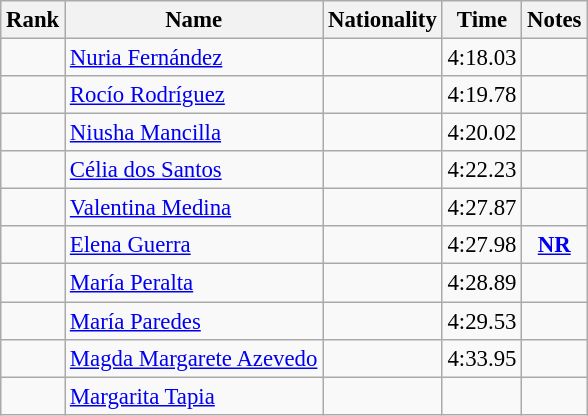<table class="wikitable sortable" style="text-align:center;font-size:95%">
<tr>
<th>Rank</th>
<th>Name</th>
<th>Nationality</th>
<th>Time</th>
<th>Notes</th>
</tr>
<tr>
<td></td>
<td align=left><a href='#'>Nuria Fernández</a></td>
<td align=left></td>
<td>4:18.03</td>
<td></td>
</tr>
<tr>
<td></td>
<td align=left><a href='#'>Rocío Rodríguez</a></td>
<td align=left></td>
<td>4:19.78</td>
<td></td>
</tr>
<tr>
<td></td>
<td align=left><a href='#'>Niusha Mancilla</a></td>
<td align=left></td>
<td>4:20.02</td>
<td></td>
</tr>
<tr>
<td></td>
<td align=left><a href='#'>Célia dos Santos</a></td>
<td align=left></td>
<td>4:22.23</td>
<td></td>
</tr>
<tr>
<td></td>
<td align=left><a href='#'>Valentina Medina</a></td>
<td align=left></td>
<td>4:27.87</td>
<td></td>
</tr>
<tr>
<td></td>
<td align=left><a href='#'>Elena Guerra</a></td>
<td align=left></td>
<td>4:27.98</td>
<td><strong><a href='#'>NR</a></strong></td>
</tr>
<tr>
<td></td>
<td align=left><a href='#'>María Peralta</a></td>
<td align=left></td>
<td>4:28.89</td>
<td></td>
</tr>
<tr>
<td></td>
<td align=left><a href='#'>María Paredes</a></td>
<td align=left></td>
<td>4:29.53</td>
<td></td>
</tr>
<tr>
<td></td>
<td align=left><a href='#'>Magda Margarete Azevedo</a></td>
<td align=left></td>
<td>4:33.95</td>
<td></td>
</tr>
<tr>
<td></td>
<td align=left><a href='#'>Margarita Tapia</a></td>
<td align=left></td>
<td></td>
<td></td>
</tr>
</table>
